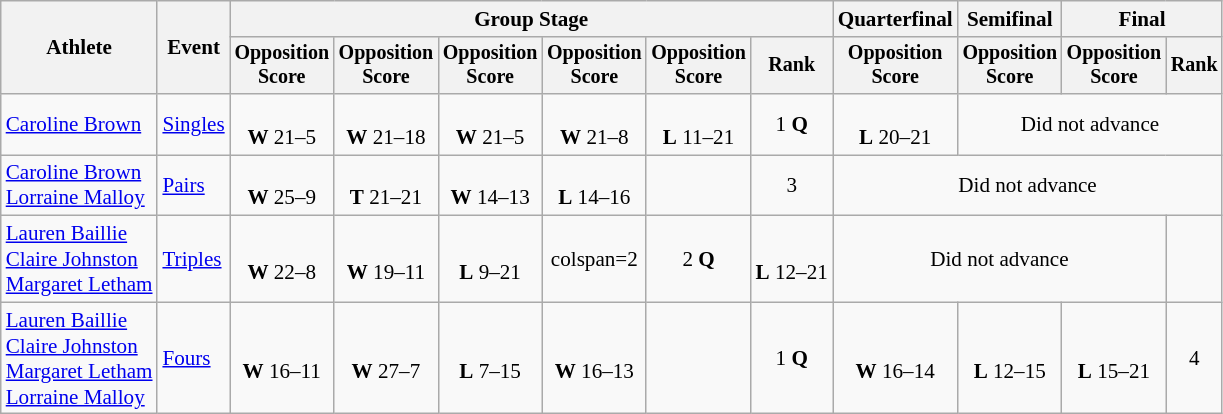<table class="wikitable" style="font-size:88%">
<tr>
<th rowspan=2>Athlete</th>
<th rowspan=2>Event</th>
<th colspan=6>Group Stage</th>
<th>Quarterfinal</th>
<th>Semifinal</th>
<th colspan=2>Final</th>
</tr>
<tr style="font-size:95%">
<th>Opposition<br>Score</th>
<th>Opposition<br>Score</th>
<th>Opposition<br>Score</th>
<th>Opposition<br>Score</th>
<th>Opposition<br>Score</th>
<th>Rank</th>
<th>Opposition<br>Score</th>
<th>Opposition<br>Score</th>
<th>Opposition<br>Score</th>
<th>Rank</th>
</tr>
<tr align=center>
<td align=left><a href='#'>Caroline Brown</a></td>
<td align=left><a href='#'>Singles</a></td>
<td><br><strong>W</strong> 21–5</td>
<td><br><strong>W</strong> 21–18</td>
<td><br><strong>W</strong> 21–5</td>
<td><br><strong>W</strong> 21–8</td>
<td><br><strong>L</strong> 11–21</td>
<td>1 <strong>Q</strong></td>
<td><br><strong>L</strong> 20–21</td>
<td colspan=3>Did not advance</td>
</tr>
<tr align=center>
<td align=left><a href='#'>Caroline Brown</a><br><a href='#'>Lorraine Malloy</a></td>
<td align=left><a href='#'>Pairs</a></td>
<td><br><strong>W</strong> 25–9</td>
<td><br><strong>T</strong> 21–21</td>
<td><br><strong>W</strong> 14–13</td>
<td><br><strong>L</strong> 14–16</td>
<td></td>
<td>3</td>
<td colspan=4>Did not advance</td>
</tr>
<tr align=center>
<td align=left><a href='#'>Lauren Baillie</a><br><a href='#'>Claire Johnston</a><br><a href='#'>Margaret Letham</a></td>
<td align=left><a href='#'>Triples</a></td>
<td><br><strong>W</strong> 22–8</td>
<td><br><strong>W</strong> 19–11</td>
<td><br><strong>L</strong> 9–21</td>
<td>colspan=2 </td>
<td>2 <strong>Q</strong></td>
<td><br><strong>L</strong> 12–21</td>
<td colspan=3>Did not advance</td>
</tr>
<tr align=center>
<td align=left><a href='#'>Lauren Baillie</a><br><a href='#'>Claire Johnston</a><br><a href='#'>Margaret Letham</a><br><a href='#'>Lorraine Malloy</a></td>
<td align=left><a href='#'>Fours</a></td>
<td><br><strong>W</strong> 16–11</td>
<td><br><strong>W</strong> 27–7</td>
<td><br><strong>L</strong> 7–15</td>
<td><br><strong>W</strong> 16–13</td>
<td></td>
<td>1 <strong>Q</strong></td>
<td><br><strong>W</strong> 16–14</td>
<td><br><strong>L</strong> 12–15</td>
<td><br><strong>L</strong> 15–21</td>
<td>4</td>
</tr>
</table>
